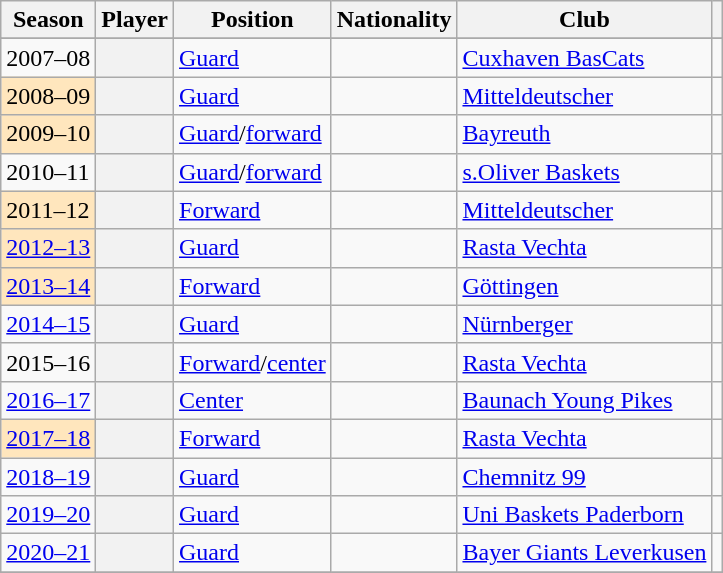<table class="wikitable sortable plainrowheaders">
<tr>
<th scope="col">Season</th>
<th scope="col">Player</th>
<th scope="col">Position</th>
<th scope="col">Nationality</th>
<th scope="col">Club</th>
<th scope="col" class="unsortable"></th>
</tr>
<tr>
</tr>
<tr>
<td>2007–08</td>
<th scope="row"></th>
<td><a href='#'>Guard</a></td>
<td></td>
<td><a href='#'>Cuxhaven BasCats</a></td>
<td style="text-align:center"></td>
</tr>
<tr>
<td style="background-color:#FFE6BD;">2008–09</td>
<th scope="row"></th>
<td><a href='#'>Guard</a></td>
<td></td>
<td><a href='#'> Mitteldeutscher</a></td>
<td style="text-align:center"></td>
</tr>
<tr>
<td style="background-color:#FFE6BD;">2009–10</td>
<th scope="row"></th>
<td><a href='#'>Guard</a>/<a href='#'>forward</a></td>
<td></td>
<td><a href='#'>Bayreuth</a></td>
<td style="text-align:center"></td>
</tr>
<tr>
<td>2010–11</td>
<th scope="row"></th>
<td><a href='#'>Guard</a>/<a href='#'>forward</a></td>
<td></td>
<td><a href='#'>s.Oliver Baskets</a></td>
<td style="text-align:center"></td>
</tr>
<tr>
<td style="background-color:#FFE6BD;">2011–12</td>
<th scope="row"></th>
<td><a href='#'>Forward</a></td>
<td></td>
<td><a href='#'>Mitteldeutscher</a></td>
<td style="text-align:center"></td>
</tr>
<tr>
<td style="background-color:#FFE6BD;"><a href='#'>2012–13</a></td>
<th scope="row"></th>
<td><a href='#'>Guard</a></td>
<td></td>
<td><a href='#'>Rasta Vechta</a></td>
<td style="text-align:center"></td>
</tr>
<tr>
<td style="background-color:#FFE6BD;"><a href='#'>2013–14</a></td>
<th scope="row"></th>
<td><a href='#'>Forward</a></td>
<td></td>
<td><a href='#'>Göttingen</a></td>
<td style="text-align:center"></td>
</tr>
<tr>
<td><a href='#'>2014–15</a></td>
<th scope="row"></th>
<td><a href='#'>Guard</a></td>
<td></td>
<td><a href='#'> Nürnberger</a></td>
<td style="text-align:center"></td>
</tr>
<tr>
<td>2015–16</td>
<th scope="row"></th>
<td><a href='#'>Forward</a>/<a href='#'>center</a></td>
<td></td>
<td><a href='#'>Rasta Vechta</a></td>
<td style="text-align:center"></td>
</tr>
<tr>
<td><a href='#'>2016–17</a></td>
<th scope="row"></th>
<td><a href='#'>Center</a></td>
<td></td>
<td><a href='#'>Baunach Young Pikes</a></td>
<td style="text-align:center"></td>
</tr>
<tr>
<td style="background-color:#FFE6BD;"><a href='#'>2017–18</a></td>
<th scope="row"></th>
<td><a href='#'>Forward</a></td>
<td></td>
<td><a href='#'>Rasta Vechta</a></td>
<td style="text-align:center"></td>
</tr>
<tr>
<td><a href='#'>2018–19</a></td>
<th scope="row"></th>
<td><a href='#'>Guard</a></td>
<td></td>
<td><a href='#'>Chemnitz 99</a></td>
<td style="text-align:center"></td>
</tr>
<tr>
<td><a href='#'>2019–20</a></td>
<th scope="row"></th>
<td><a href='#'>Guard</a></td>
<td></td>
<td><a href='#'>Uni Baskets Paderborn</a></td>
<td style="text-align:center"></td>
</tr>
<tr>
<td><a href='#'>2020–21</a></td>
<th scope="row"></th>
<td><a href='#'>Guard</a></td>
<td></td>
<td><a href='#'>Bayer Giants Leverkusen</a></td>
<td style="text-align:center"></td>
</tr>
<tr>
</tr>
</table>
